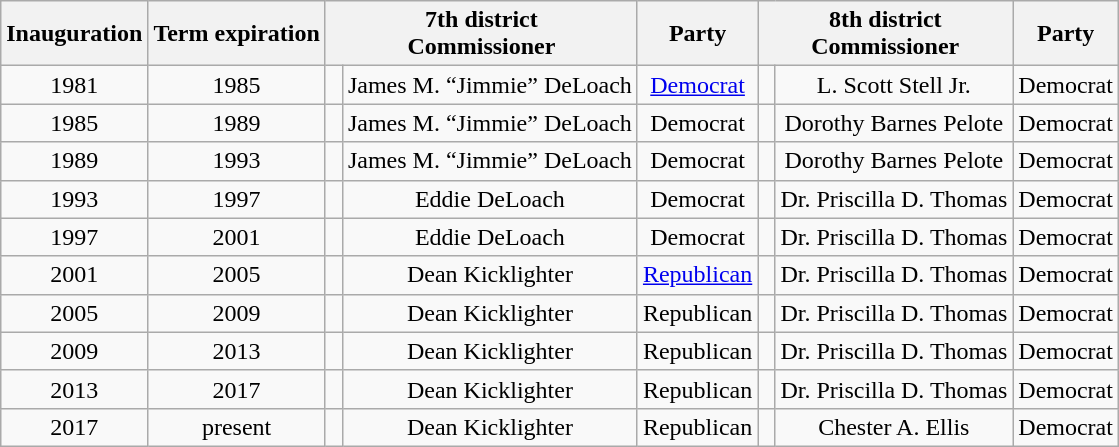<table class="wikitable sortable" style="text-align:center;">
<tr>
<th>Inauguration</th>
<th>Term expiration</th>
<th colspan="2">7th district<br>Commissioner</th>
<th>Party</th>
<th colspan="2">8th district<br>Commissioner</th>
<th>Party</th>
</tr>
<tr>
<td>1981</td>
<td>1985</td>
<td bgcolor=> </td>
<td>James M. “Jimmie” DeLoach</td>
<td><a href='#'>Democrat</a></td>
<td bgcolor=> </td>
<td>L. Scott Stell Jr.</td>
<td>Democrat</td>
</tr>
<tr>
<td>1985</td>
<td>1989</td>
<td bgcolor=> </td>
<td>James M. “Jimmie” DeLoach</td>
<td>Democrat</td>
<td bgcolor=> </td>
<td>Dorothy Barnes Pelote</td>
<td>Democrat</td>
</tr>
<tr>
<td>1989</td>
<td>1993</td>
<td bgcolor=> </td>
<td>James M. “Jimmie” DeLoach</td>
<td>Democrat</td>
<td bgcolor=> </td>
<td>Dorothy Barnes Pelote</td>
<td>Democrat</td>
</tr>
<tr>
<td>1993</td>
<td>1997</td>
<td bgcolor=> </td>
<td>Eddie DeLoach</td>
<td>Democrat</td>
<td bgcolor=> </td>
<td>Dr. Priscilla D. Thomas</td>
<td>Democrat</td>
</tr>
<tr>
<td>1997</td>
<td>2001</td>
<td bgcolor=> </td>
<td>Eddie DeLoach</td>
<td>Democrat</td>
<td bgcolor=> </td>
<td>Dr. Priscilla D. Thomas</td>
<td>Democrat</td>
</tr>
<tr>
<td>2001</td>
<td>2005</td>
<td bgcolor=> </td>
<td>Dean Kicklighter</td>
<td><a href='#'>Republican</a></td>
<td bgcolor=> </td>
<td>Dr. Priscilla D. Thomas</td>
<td>Democrat</td>
</tr>
<tr>
<td>2005</td>
<td>2009</td>
<td bgcolor=> </td>
<td>Dean Kicklighter</td>
<td>Republican</td>
<td bgcolor=> </td>
<td>Dr. Priscilla D. Thomas</td>
<td>Democrat</td>
</tr>
<tr>
<td>2009</td>
<td>2013</td>
<td bgcolor=> </td>
<td>Dean Kicklighter</td>
<td>Republican</td>
<td bgcolor=> </td>
<td>Dr. Priscilla D. Thomas</td>
<td>Democrat</td>
</tr>
<tr>
<td>2013</td>
<td>2017</td>
<td bgcolor=> </td>
<td>Dean Kicklighter</td>
<td>Republican</td>
<td bgcolor=> </td>
<td>Dr. Priscilla D. Thomas</td>
<td>Democrat</td>
</tr>
<tr>
<td>2017</td>
<td>present</td>
<td bgcolor=> </td>
<td>Dean Kicklighter</td>
<td>Republican</td>
<td bgcolor=> </td>
<td>Chester A. Ellis</td>
<td>Democrat</td>
</tr>
</table>
